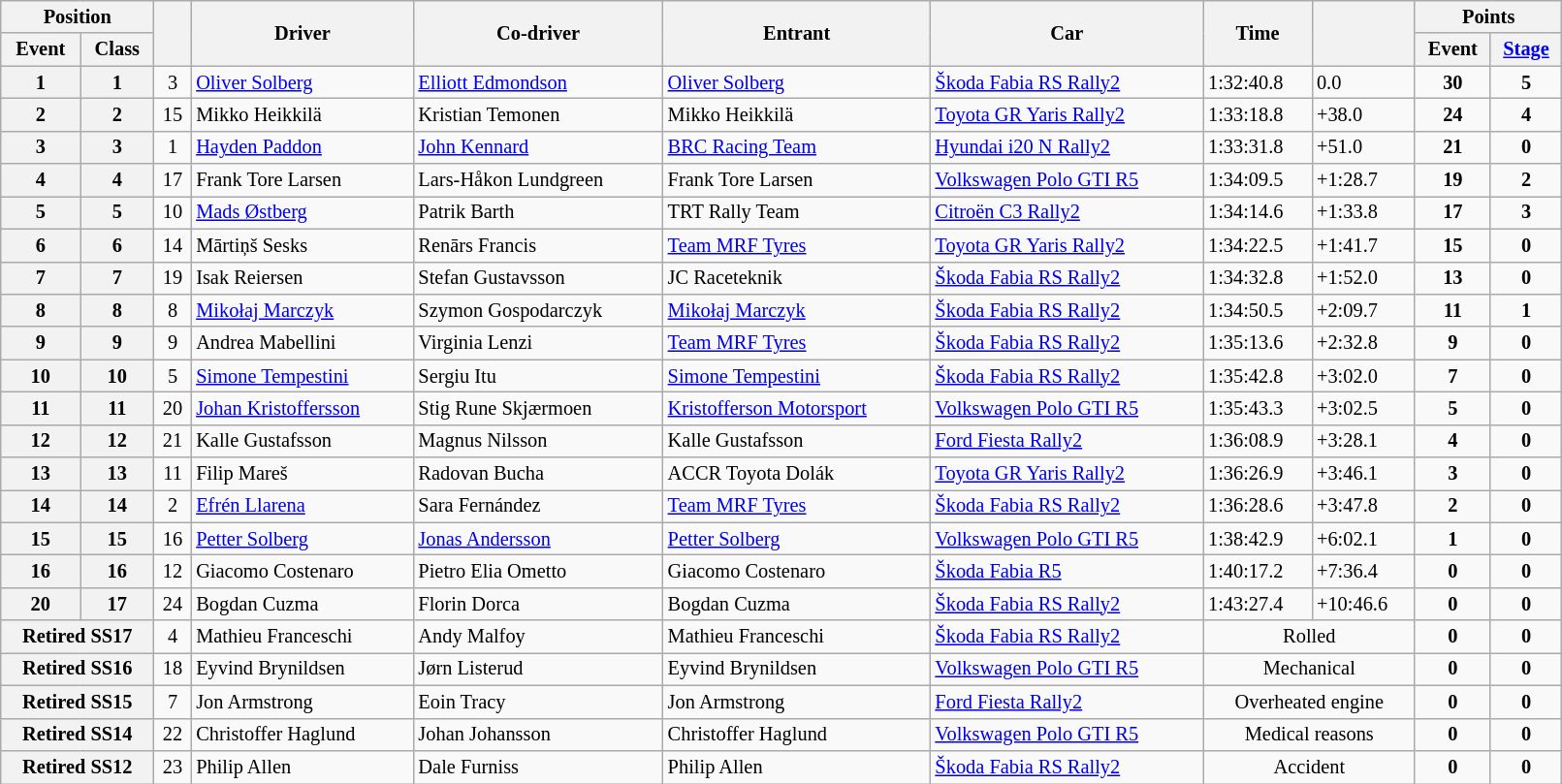<table class="wikitable" width="85%" style="font-size: 85%;">
<tr>
<th colspan="2">Position</th>
<th rowspan="2"></th>
<th rowspan="2">Driver</th>
<th rowspan="2">Co-driver</th>
<th rowspan="2">Entrant</th>
<th rowspan="2">Car</th>
<th rowspan="2">Time</th>
<th rowspan="2"></th>
<th colspan="2">Points</th>
</tr>
<tr>
<th>Event</th>
<th>Class</th>
<th>Event</th>
<th><a href='#'>Stage</a></th>
</tr>
<tr>
<th>1</th>
<th>1</th>
<td align="center">3</td>
<td><a href='#'>Oliver Solberg</a></td>
<td><a href='#'>Elliott Edmondson</a></td>
<td><a href='#'>Oliver Solberg</a></td>
<td><a href='#'>Škoda Fabia RS Rally2</a></td>
<td>1:32:40.8</td>
<td>0.0</td>
<td align="center"><strong>30</strong></td>
<td align="center"><strong>5</strong></td>
</tr>
<tr>
<th>2</th>
<th>2</th>
<td align="center">15</td>
<td>Mikko Heikkilä</td>
<td>Kristian Temonen</td>
<td>Mikko Heikkilä</td>
<td><a href='#'>Toyota GR Yaris Rally2</a></td>
<td>1:33:18.8</td>
<td>+38.0</td>
<td align="center"><strong>24</strong></td>
<td align="center"><strong>4</strong></td>
</tr>
<tr>
<th>3</th>
<th>3</th>
<td align="center">1</td>
<td><a href='#'>Hayden Paddon</a></td>
<td><a href='#'>John Kennard</a></td>
<td><a href='#'>BRC Racing Team</a></td>
<td><a href='#'>Hyundai i20 N Rally2</a></td>
<td>1:33:31.8</td>
<td>+51.0</td>
<td align="center"><strong>21</strong></td>
<td align="center"><strong>0</strong></td>
</tr>
<tr>
<th>4</th>
<th>4</th>
<td align="center">17</td>
<td>Frank Tore Larsen</td>
<td>Lars-Håkon Lundgreen</td>
<td>Frank Tore Larsen</td>
<td><a href='#'>Volkswagen Polo GTI R5</a></td>
<td>1:34:09.5</td>
<td>+1:28.7</td>
<td align="center"><strong>19</strong></td>
<td align="center"><strong>2</strong></td>
</tr>
<tr>
<th>5</th>
<th>5</th>
<td align="center">10</td>
<td><a href='#'>Mads Østberg</a></td>
<td>Patrik Barth</td>
<td>TRT Rally Team</td>
<td><a href='#'>Citroën C3 Rally2</a></td>
<td>1:34:14.6</td>
<td>+1:33.8</td>
<td align="center"><strong>17</strong></td>
<td align="center"><strong>3</strong></td>
</tr>
<tr>
<th>6</th>
<th>6</th>
<td align="center">14</td>
<td>Mārtiņš Sesks</td>
<td>Renārs Francis</td>
<td><a href='#'>Team MRF Tyres</a></td>
<td><a href='#'>Toyota GR Yaris Rally2</a></td>
<td>1:34:22.5</td>
<td>+1:41.7</td>
<td align="center"><strong>15</strong></td>
<td align="center"><strong>0</strong></td>
</tr>
<tr>
<th>7</th>
<th>7</th>
<td align="center">19</td>
<td>Isak Reiersen</td>
<td>Stefan Gustavsson</td>
<td>JC Raceteknik</td>
<td><a href='#'>Škoda Fabia RS Rally2</a></td>
<td>1:34:32.8</td>
<td>+1:52.0</td>
<td align="center"><strong>13</strong></td>
<td align="center"><strong>0</strong></td>
</tr>
<tr>
<th>8</th>
<th>8</th>
<td align="center">8</td>
<td><a href='#'>Mikołaj Marczyk</a></td>
<td>Szymon Gospodarczyk</td>
<td><a href='#'>Mikołaj Marczyk</a></td>
<td><a href='#'>Škoda Fabia RS Rally2</a></td>
<td>1:34:50.5</td>
<td>+2:09.7</td>
<td align="center"><strong>11</strong></td>
<td align="center"><strong>1</strong></td>
</tr>
<tr>
<th>9</th>
<th>9</th>
<td align="center">9</td>
<td>Andrea Mabellini</td>
<td>Virginia Lenzi</td>
<td><a href='#'>Team MRF Tyres</a></td>
<td><a href='#'>Škoda Fabia RS Rally2</a></td>
<td>1:35:13.6</td>
<td>+2:32.8</td>
<td align="center"><strong>9</strong></td>
<td align="center"><strong>0</strong></td>
</tr>
<tr>
<th>10</th>
<th>10</th>
<td align="center">5</td>
<td><a href='#'>Simone Tempestini</a></td>
<td>Sergiu Itu</td>
<td><a href='#'>Simone Tempestini</a></td>
<td><a href='#'>Škoda Fabia RS Rally2</a></td>
<td>1:35:42.8</td>
<td>+3:02.0</td>
<td align="center"><strong>7</strong></td>
<td align="center"><strong>0</strong></td>
</tr>
<tr>
<th>11</th>
<th>11</th>
<td align="center">20</td>
<td><a href='#'>Johan Kristoffersson</a></td>
<td>Stig Rune Skjærmoen</td>
<td><a href='#'>Kristofferson Motorsport</a></td>
<td><a href='#'>Volkswagen Polo GTI R5</a></td>
<td>1:35:43.3</td>
<td>+3:02.5</td>
<td align="center"><strong>5</strong></td>
<td align="center"><strong>0</strong></td>
</tr>
<tr>
<th>12</th>
<th>12</th>
<td align="center">21</td>
<td>Kalle Gustafsson</td>
<td>Magnus Nilsson</td>
<td>Kalle Gustafsson</td>
<td><a href='#'>Ford Fiesta Rally2</a></td>
<td>1:36:08.9</td>
<td>+3:28.1</td>
<td align="center"><strong>4</strong></td>
<td align="center"><strong>0</strong></td>
</tr>
<tr>
<th>13</th>
<th>13</th>
<td align="center">11</td>
<td>Filip Mareš</td>
<td>Radovan Bucha</td>
<td>ACCR Toyota Dolák</td>
<td><a href='#'>Toyota GR Yaris Rally2</a></td>
<td>1:36:26.9</td>
<td>+3:46.1</td>
<td align="center"><strong>3</strong></td>
<td align="center"><strong>0</strong></td>
</tr>
<tr>
<th>14</th>
<th>14</th>
<td align="center">2</td>
<td><a href='#'>Efrén Llarena</a></td>
<td>Sara Fernández</td>
<td><a href='#'>Team MRF Tyres</a></td>
<td><a href='#'>Škoda Fabia RS Rally2</a></td>
<td>1:36:28.6</td>
<td>+3:47.8</td>
<td align="center"><strong>2</strong></td>
<td align="center"><strong>0</strong></td>
</tr>
<tr>
<th>15</th>
<th>15</th>
<td align="center">16</td>
<td><a href='#'>Petter Solberg</a></td>
<td><a href='#'>Jonas Andersson</a></td>
<td><a href='#'>Petter Solberg</a></td>
<td><a href='#'>Volkswagen Polo GTI R5</a></td>
<td>1:38:42.9</td>
<td>+6:02.1</td>
<td align="center"><strong>1</strong></td>
<td align="center"><strong>0</strong></td>
</tr>
<tr>
<th>16</th>
<th>16</th>
<td align="center">12</td>
<td>Giacomo Costenaro</td>
<td>Pietro Elia Ometto</td>
<td>Giacomo Costenaro</td>
<td><a href='#'>Škoda Fabia R5</a></td>
<td>1:40:17.2</td>
<td>+7:36.4</td>
<td align="center"><strong>0</strong></td>
<td align="center"><strong>0</strong></td>
</tr>
<tr>
<th>20</th>
<th>17</th>
<td align="center">24</td>
<td>Bogdan Cuzma</td>
<td>Florin Dorca</td>
<td>Bogdan Cuzma</td>
<td><a href='#'>Škoda Fabia RS Rally2</a></td>
<td>1:43:27.4</td>
<td>+10:46.6</td>
<td align="center"><strong>0</strong></td>
<td align="center"><strong>0</strong></td>
</tr>
<tr>
<th colspan="2">Retired SS17</th>
<td align="center">4</td>
<td>Mathieu Franceschi</td>
<td>Andy Malfoy</td>
<td>Mathieu Franceschi</td>
<td><a href='#'>Škoda Fabia RS Rally2</a></td>
<td align="center" colspan="2">Rolled</td>
<td align="center"><strong>0</strong></td>
<td align="center"><strong>0</strong></td>
</tr>
<tr>
<th colspan="2">Retired SS16</th>
<td align="center">18</td>
<td>Eyvind Brynildsen</td>
<td>Jørn Listerud</td>
<td>Eyvind Brynildsen</td>
<td><a href='#'>Volkswagen Polo GTI R5</a></td>
<td align="center" colspan="2">Mechanical</td>
<td align="center"><strong>0</strong></td>
<td align="center"><strong>0</strong></td>
</tr>
<tr>
<th colspan="2">Retired SS15</th>
<td align="center">7</td>
<td>Jon Armstrong</td>
<td>Eoin Tracy</td>
<td>Jon Armstrong</td>
<td><a href='#'>Ford Fiesta Rally2</a></td>
<td align="center" colspan="2">Overheated engine</td>
<td align="center"><strong>0</strong></td>
<td align="center"><strong>0</strong></td>
</tr>
<tr>
<th colspan="2">Retired SS14</th>
<td align="center">22</td>
<td>Christoffer Haglund</td>
<td>Johan Johansson</td>
<td>Christoffer Haglund</td>
<td><a href='#'>Volkswagen Polo GTI R5</a></td>
<td align="center" colspan="2">Medical reasons</td>
<td align="center"><strong>0</strong></td>
<td align="center"><strong>0</strong></td>
</tr>
<tr>
<th colspan="2">Retired SS12</th>
<td align="center">23</td>
<td>Philip Allen</td>
<td>Dale Furniss</td>
<td>Philip Allen</td>
<td><a href='#'>Škoda Fabia RS Rally2</a></td>
<td align="center" colspan="2">Accident</td>
<td align="center"><strong>0</strong></td>
<td align="center"><strong>0</strong></td>
</tr>
</table>
